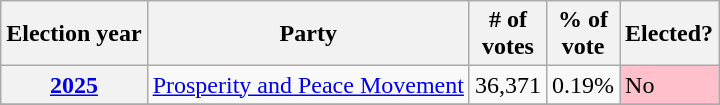<table class=wikitable>
<tr>
<th>Election year</th>
<th>Party</th>
<th># of<br>votes</th>
<th>% of<br>vote</th>
<th>Elected?</th>
</tr>
<tr>
<th><a href='#'>2025</a></th>
<td><a href='#'>Prosperity and Peace Movement</a></td>
<td>36,371</td>
<td>0.19%</td>
<td style="background:Pink;">No</td>
</tr>
<tr>
</tr>
</table>
